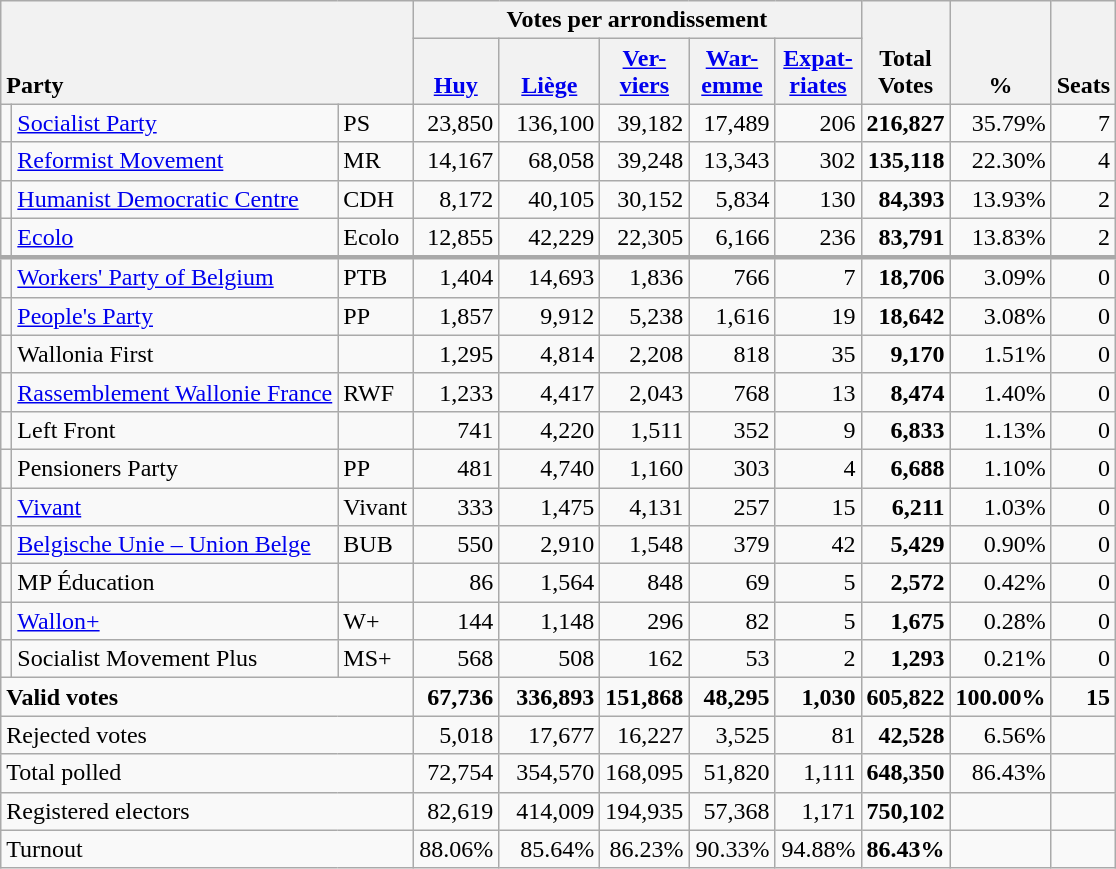<table class="wikitable" border="1" style="text-align:right;">
<tr>
<th style="text-align:left;" valign=bottom rowspan=2 colspan=3>Party</th>
<th colspan=5>Votes per arrondissement</th>
<th align=center valign=bottom rowspan=2 width="50">Total Votes</th>
<th align=center valign=bottom rowspan=2 width="50">%</th>
<th align=center valign=bottom rowspan=2>Seats</th>
</tr>
<tr>
<th align=center valign=bottom width="50"><a href='#'>Huy</a></th>
<th align=center valign=bottom width="60"><a href='#'>Liège</a></th>
<th align=center valign=bottom width="50"><a href='#'>Ver- viers</a></th>
<th align=center valign=bottom width="50"><a href='#'>War- emme</a></th>
<th align=center valign=bottom width="50"><a href='#'>Expat- riates</a></th>
</tr>
<tr>
<td></td>
<td align=left><a href='#'>Socialist Party</a></td>
<td align=left>PS</td>
<td>23,850</td>
<td>136,100</td>
<td>39,182</td>
<td>17,489</td>
<td>206</td>
<td><strong>216,827</strong></td>
<td>35.79%</td>
<td>7</td>
</tr>
<tr>
<td></td>
<td align=left><a href='#'>Reformist Movement</a></td>
<td align=left>MR</td>
<td>14,167</td>
<td>68,058</td>
<td>39,248</td>
<td>13,343</td>
<td>302</td>
<td><strong>135,118</strong></td>
<td>22.30%</td>
<td>4</td>
</tr>
<tr>
<td></td>
<td align=left style="white-space: nowrap;"><a href='#'>Humanist Democratic Centre</a></td>
<td align=left>CDH</td>
<td>8,172</td>
<td>40,105</td>
<td>30,152</td>
<td>5,834</td>
<td>130</td>
<td><strong>84,393</strong></td>
<td>13.93%</td>
<td>2</td>
</tr>
<tr>
<td></td>
<td align=left><a href='#'>Ecolo</a></td>
<td align=left>Ecolo</td>
<td>12,855</td>
<td>42,229</td>
<td>22,305</td>
<td>6,166</td>
<td>236</td>
<td><strong>83,791</strong></td>
<td>13.83%</td>
<td>2</td>
</tr>
<tr style="border-top:3px solid darkgray;">
<td></td>
<td align=left><a href='#'>Workers' Party of Belgium</a></td>
<td align=left>PTB</td>
<td>1,404</td>
<td>14,693</td>
<td>1,836</td>
<td>766</td>
<td>7</td>
<td><strong>18,706</strong></td>
<td>3.09%</td>
<td>0</td>
</tr>
<tr>
<td></td>
<td align=left><a href='#'>People's Party</a></td>
<td align=left>PP</td>
<td>1,857</td>
<td>9,912</td>
<td>5,238</td>
<td>1,616</td>
<td>19</td>
<td><strong>18,642</strong></td>
<td>3.08%</td>
<td>0</td>
</tr>
<tr>
<td></td>
<td align=left>Wallonia First</td>
<td align=left></td>
<td>1,295</td>
<td>4,814</td>
<td>2,208</td>
<td>818</td>
<td>35</td>
<td><strong>9,170</strong></td>
<td>1.51%</td>
<td>0</td>
</tr>
<tr>
<td></td>
<td align=left><a href='#'>Rassemblement Wallonie France</a></td>
<td align=left>RWF</td>
<td>1,233</td>
<td>4,417</td>
<td>2,043</td>
<td>768</td>
<td>13</td>
<td><strong>8,474</strong></td>
<td>1.40%</td>
<td>0</td>
</tr>
<tr>
<td></td>
<td align=left>Left Front</td>
<td align=left></td>
<td>741</td>
<td>4,220</td>
<td>1,511</td>
<td>352</td>
<td>9</td>
<td><strong>6,833</strong></td>
<td>1.13%</td>
<td>0</td>
</tr>
<tr>
<td></td>
<td align=left>Pensioners Party</td>
<td align=left>PP</td>
<td>481</td>
<td>4,740</td>
<td>1,160</td>
<td>303</td>
<td>4</td>
<td><strong>6,688</strong></td>
<td>1.10%</td>
<td>0</td>
</tr>
<tr>
<td></td>
<td align=left><a href='#'>Vivant</a></td>
<td align=left>Vivant</td>
<td>333</td>
<td>1,475</td>
<td>4,131</td>
<td>257</td>
<td>15</td>
<td><strong>6,211</strong></td>
<td>1.03%</td>
<td>0</td>
</tr>
<tr>
<td></td>
<td align=left><a href='#'>Belgische Unie – Union Belge</a></td>
<td align=left>BUB</td>
<td>550</td>
<td>2,910</td>
<td>1,548</td>
<td>379</td>
<td>42</td>
<td><strong>5,429</strong></td>
<td>0.90%</td>
<td>0</td>
</tr>
<tr>
<td></td>
<td align=left>MP Éducation</td>
<td align=left></td>
<td>86</td>
<td>1,564</td>
<td>848</td>
<td>69</td>
<td>5</td>
<td><strong>2,572</strong></td>
<td>0.42%</td>
<td>0</td>
</tr>
<tr>
<td></td>
<td align=left><a href='#'>Wallon+</a></td>
<td align=left>W+</td>
<td>144</td>
<td>1,148</td>
<td>296</td>
<td>82</td>
<td>5</td>
<td><strong>1,675</strong></td>
<td>0.28%</td>
<td>0</td>
</tr>
<tr>
<td></td>
<td align=left>Socialist Movement Plus</td>
<td align=left>MS+</td>
<td>568</td>
<td>508</td>
<td>162</td>
<td>53</td>
<td>2</td>
<td><strong>1,293</strong></td>
<td>0.21%</td>
<td>0</td>
</tr>
<tr style="font-weight:bold">
<td align=left colspan=3>Valid votes</td>
<td>67,736</td>
<td>336,893</td>
<td>151,868</td>
<td>48,295</td>
<td>1,030</td>
<td>605,822</td>
<td>100.00%</td>
<td>15</td>
</tr>
<tr>
<td align=left colspan=3>Rejected votes</td>
<td>5,018</td>
<td>17,677</td>
<td>16,227</td>
<td>3,525</td>
<td>81</td>
<td><strong>42,528</strong></td>
<td>6.56%</td>
<td></td>
</tr>
<tr>
<td align=left colspan=3>Total polled</td>
<td>72,754</td>
<td>354,570</td>
<td>168,095</td>
<td>51,820</td>
<td>1,111</td>
<td><strong>648,350</strong></td>
<td>86.43%</td>
<td></td>
</tr>
<tr>
<td align=left colspan=3>Registered electors</td>
<td>82,619</td>
<td>414,009</td>
<td>194,935</td>
<td>57,368</td>
<td>1,171</td>
<td><strong>750,102</strong></td>
<td></td>
<td></td>
</tr>
<tr>
<td align=left colspan=3>Turnout</td>
<td>88.06%</td>
<td>85.64%</td>
<td>86.23%</td>
<td>90.33%</td>
<td>94.88%</td>
<td><strong>86.43%</strong></td>
<td></td>
<td></td>
</tr>
</table>
